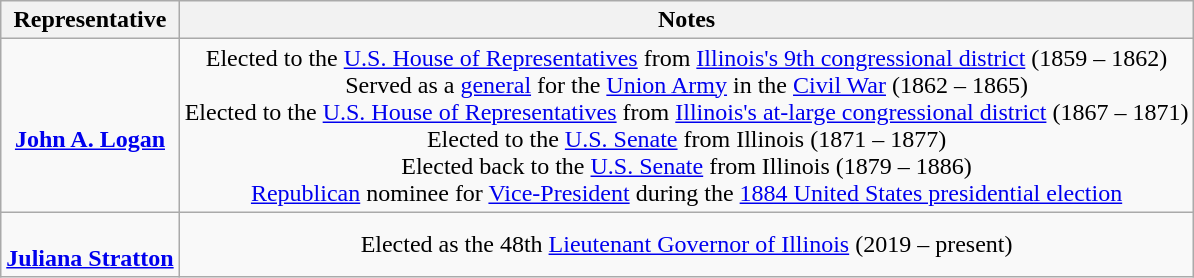<table class="wikitable" style="text-align:center">
<tr>
<th>Representative</th>
<th>Notes</th>
</tr>
<tr>
<td align=center><br><strong><a href='#'>John A. Logan</a></strong></td>
<td>Elected to the <a href='#'>U.S. House of Representatives</a> from <a href='#'>Illinois's 9th congressional district</a> (1859 – 1862)<br>Served as a <a href='#'>general</a> for the <a href='#'>Union Army</a> in the <a href='#'>Civil War</a> (1862 – 1865)<br>Elected to the <a href='#'>U.S. House of Representatives</a> from <a href='#'>Illinois's at-large congressional district</a> (1867 – 1871)<br>Elected to the <a href='#'>U.S. Senate</a> from Illinois (1871 – 1877)<br>Elected back to the <a href='#'>U.S. Senate</a> from Illinois (1879 – 1886)<br><a href='#'>Republican</a> nominee for <a href='#'>Vice-President</a> during the <a href='#'>1884 United States presidential election</a></td>
</tr>
<tr>
<td align=center><br><strong><a href='#'>Juliana Stratton</a></strong></td>
<td>Elected as the 48th <a href='#'>Lieutenant Governor of Illinois</a> (2019 – present)</td>
</tr>
</table>
